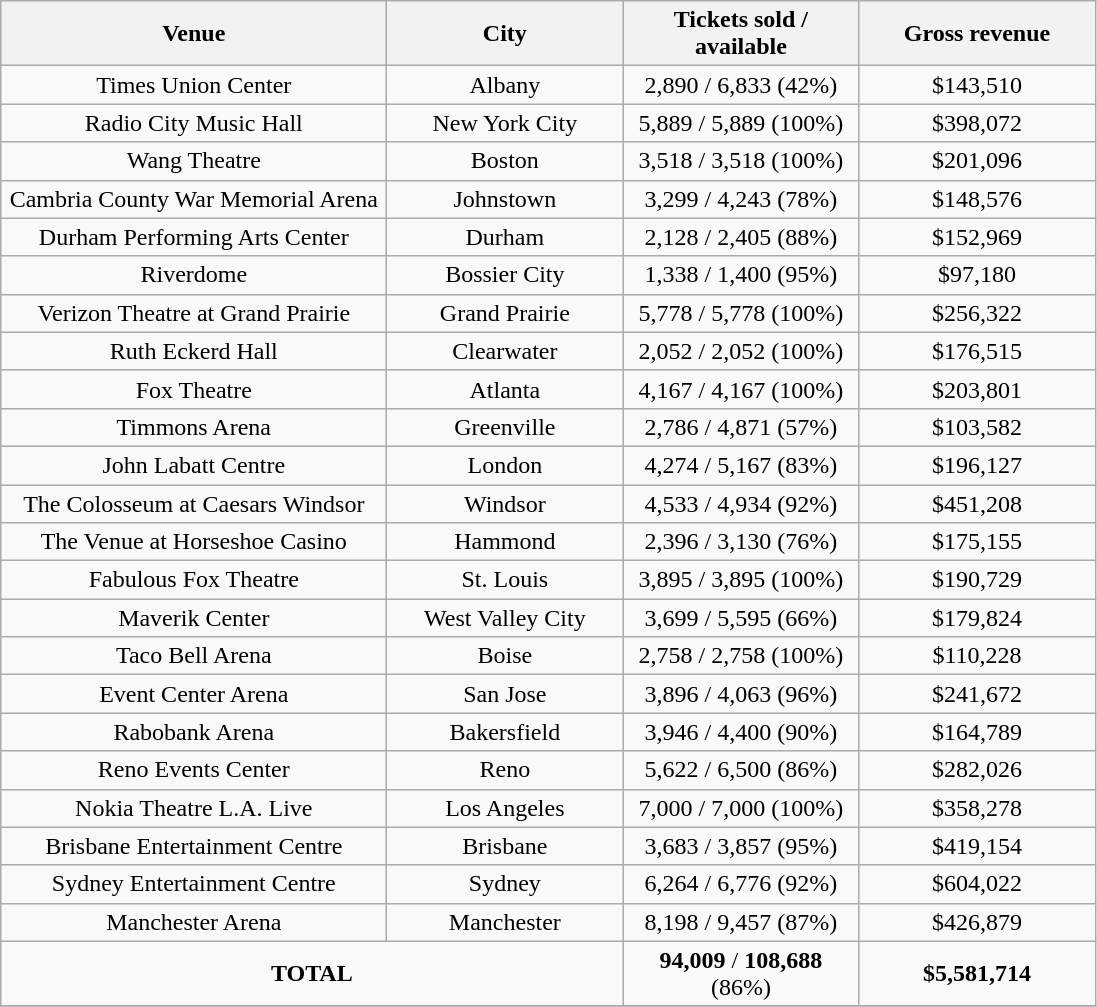<table class="wikitable" style="text-align:center;">
<tr>
<th width="250">Venue</th>
<th width="150">City</th>
<th width="150">Tickets sold / available</th>
<th width="150">Gross revenue</th>
</tr>
<tr>
<td>Times Union Center</td>
<td>Albany</td>
<td>2,890 / 6,833 (42%)</td>
<td>$143,510</td>
</tr>
<tr>
<td>Radio City Music Hall</td>
<td>New York City</td>
<td>5,889 / 5,889 (100%)</td>
<td>$398,072</td>
</tr>
<tr>
<td>Wang Theatre</td>
<td>Boston</td>
<td>3,518 / 3,518 (100%)</td>
<td>$201,096</td>
</tr>
<tr>
<td>Cambria County War Memorial Arena</td>
<td>Johnstown</td>
<td>3,299 / 4,243 (78%)</td>
<td>$148,576</td>
</tr>
<tr>
<td>Durham Performing Arts Center</td>
<td>Durham</td>
<td>2,128 / 2,405 (88%)</td>
<td>$152,969</td>
</tr>
<tr>
<td>Riverdome</td>
<td>Bossier City</td>
<td>1,338 / 1,400 (95%)</td>
<td>$97,180</td>
</tr>
<tr>
<td>Verizon Theatre at Grand Prairie</td>
<td>Grand Prairie</td>
<td>5,778 / 5,778 (100%)</td>
<td>$256,322</td>
</tr>
<tr>
<td>Ruth Eckerd Hall</td>
<td>Clearwater</td>
<td>2,052 / 2,052 (100%)</td>
<td>$176,515</td>
</tr>
<tr>
<td>Fox Theatre</td>
<td>Atlanta</td>
<td>4,167 / 4,167 (100%)</td>
<td>$203,801</td>
</tr>
<tr>
<td>Timmons Arena</td>
<td>Greenville</td>
<td>2,786 / 4,871 (57%)</td>
<td>$103,582</td>
</tr>
<tr>
<td>John Labatt Centre</td>
<td>London</td>
<td>4,274 / 5,167 (83%)</td>
<td>$196,127</td>
</tr>
<tr>
<td>The Colosseum at Caesars Windsor</td>
<td>Windsor</td>
<td>4,533 / 4,934 (92%)</td>
<td>$451,208</td>
</tr>
<tr>
<td>The Venue at Horseshoe Casino</td>
<td>Hammond</td>
<td>2,396 / 3,130 (76%)</td>
<td>$175,155</td>
</tr>
<tr>
<td>Fabulous Fox Theatre</td>
<td>St. Louis</td>
<td>3,895 / 3,895 (100%)</td>
<td>$190,729</td>
</tr>
<tr>
<td>Maverik Center</td>
<td>West Valley City</td>
<td>3,699 / 5,595 (66%)</td>
<td>$179,824</td>
</tr>
<tr>
<td>Taco Bell Arena</td>
<td>Boise</td>
<td>2,758 / 2,758 (100%)</td>
<td>$110,228</td>
</tr>
<tr>
<td>Event Center Arena</td>
<td>San Jose</td>
<td>3,896 / 4,063 (96%)</td>
<td>$241,672</td>
</tr>
<tr>
<td>Rabobank Arena</td>
<td>Bakersfield</td>
<td>3,946 / 4,400 (90%)</td>
<td>$164,789</td>
</tr>
<tr>
<td>Reno Events Center</td>
<td>Reno</td>
<td>5,622 / 6,500 (86%)</td>
<td>$282,026</td>
</tr>
<tr>
<td>Nokia Theatre L.A. Live</td>
<td>Los Angeles</td>
<td>7,000 / 7,000 (100%)</td>
<td>$358,278</td>
</tr>
<tr>
<td>Brisbane Entertainment Centre</td>
<td>Brisbane</td>
<td>3,683 / 3,857 (95%)</td>
<td>$419,154</td>
</tr>
<tr>
<td>Sydney Entertainment Centre</td>
<td>Sydney</td>
<td>6,264 / 6,776 (92%)</td>
<td>$604,022</td>
</tr>
<tr>
<td>Manchester Arena</td>
<td>Manchester</td>
<td>8,198 / 9,457 (87%)</td>
<td>$426,879</td>
</tr>
<tr>
<td colspan="2"><strong>TOTAL</strong></td>
<td><strong>94,009</strong> / <strong>108,688</strong> (86%)</td>
<td><strong>$5,581,714</strong></td>
</tr>
<tr>
</tr>
</table>
